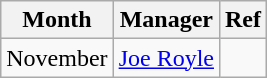<table class="wikitable" style="text-align:center">
<tr>
<th width=0%>Month</th>
<th width=0%>Manager</th>
<th width=0%>Ref</th>
</tr>
<tr>
<td>November</td>
<td> <a href='#'>Joe Royle</a></td>
<td></td>
</tr>
</table>
